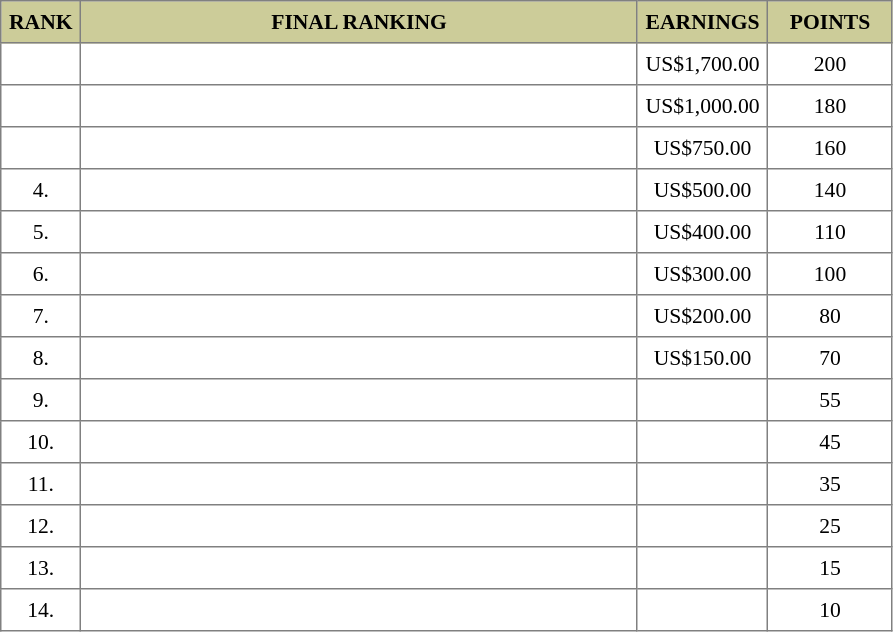<table border="1" cellspacing="2" cellpadding="5" style="border-collapse: collapse; font-size: 90%;">
<tr bgcolor="CCCC99">
<th>RANK</th>
<th style="width: 25em">FINAL RANKING</th>
<th style="width: 5em">EARNINGS</th>
<th style="width: 5em">POINTS</th>
</tr>
<tr>
<td align="center"></td>
<td></td>
<td align="center">US$1,700.00</td>
<td align="center">200</td>
</tr>
<tr>
<td align="center"></td>
<td></td>
<td align="center">US$1,000.00</td>
<td align="center">180</td>
</tr>
<tr>
<td align="center"></td>
<td></td>
<td align="center">US$750.00</td>
<td align="center">160</td>
</tr>
<tr>
<td align="center">4.</td>
<td></td>
<td align="center">US$500.00</td>
<td align="center">140</td>
</tr>
<tr>
<td align="center">5.</td>
<td></td>
<td align="center">US$400.00</td>
<td align="center">110</td>
</tr>
<tr>
<td align="center">6.</td>
<td></td>
<td align="center">US$300.00</td>
<td align="center">100</td>
</tr>
<tr>
<td align="center">7.</td>
<td></td>
<td align="center">US$200.00</td>
<td align="center">80</td>
</tr>
<tr>
<td align="center">8.</td>
<td></td>
<td align="center">US$150.00</td>
<td align="center">70</td>
</tr>
<tr>
<td align="center">9.</td>
<td></td>
<td align="center"></td>
<td align="center">55</td>
</tr>
<tr>
<td align="center">10.</td>
<td></td>
<td align="center"></td>
<td align="center">45</td>
</tr>
<tr>
<td align="center">11.</td>
<td></td>
<td align="center"></td>
<td align="center">35</td>
</tr>
<tr>
<td align="center">12.</td>
<td></td>
<td align="center"></td>
<td align="center">25</td>
</tr>
<tr>
<td align="center">13.</td>
<td></td>
<td align="center"></td>
<td align="center">15</td>
</tr>
<tr>
<td align="center">14.</td>
<td></td>
<td align="center"></td>
<td align="center">10</td>
</tr>
</table>
